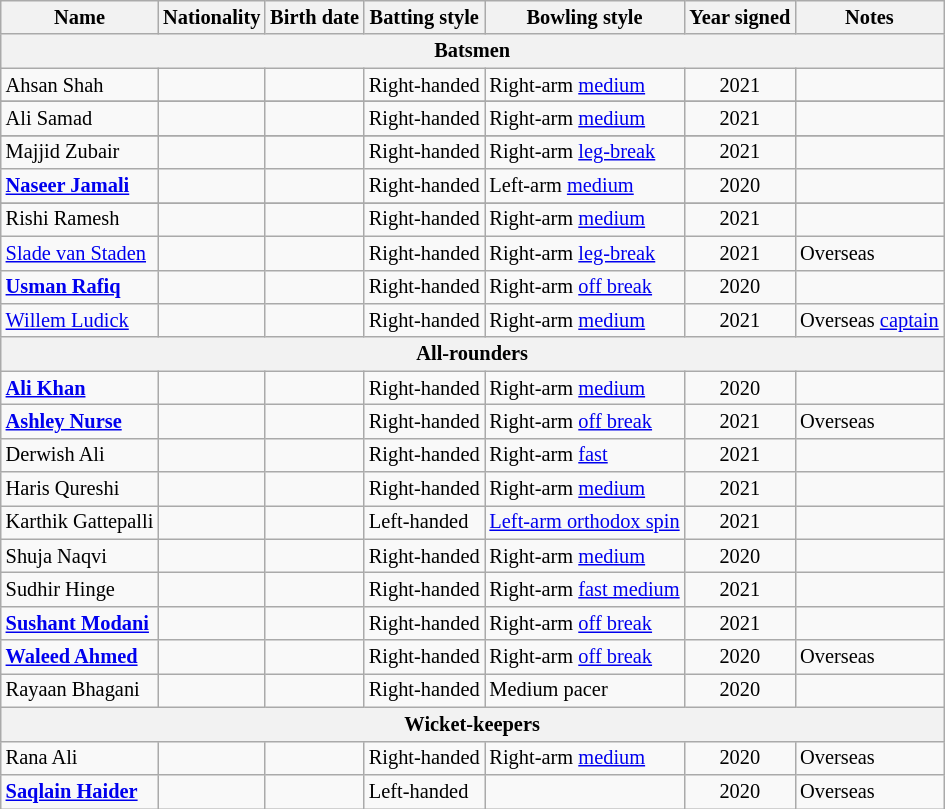<table class="wikitable" style="font-size:85%;">
<tr>
<th>Name</th>
<th>Nationality</th>
<th>Birth date</th>
<th>Batting style</th>
<th>Bowling style</th>
<th>Year signed</th>
<th>Notes</th>
</tr>
<tr>
<th colspan="7" style="text-align:center;">Batsmen</th>
</tr>
<tr>
<td>Ahsan Shah</td>
<td></td>
<td></td>
<td>Right-handed</td>
<td>Right-arm <a href='#'>medium</a></td>
<td style="text-align:center;">2021</td>
<td></td>
</tr>
<tr>
</tr>
<tr>
<td>Ali Samad</td>
<td></td>
<td></td>
<td>Right-handed</td>
<td>Right-arm <a href='#'>medium</a></td>
<td style="text-align:center;">2021</td>
<td></td>
</tr>
<tr>
</tr>
<tr>
<td>Majjid Zubair</td>
<td></td>
<td></td>
<td>Right-handed</td>
<td>Right-arm <a href='#'>leg-break</a></td>
<td style="text-align:center;">2021</td>
<td></td>
</tr>
<tr>
<td><strong><a href='#'>Naseer Jamali</a></strong></td>
<td></td>
<td></td>
<td>Right-handed</td>
<td>Left-arm <a href='#'>medium</a></td>
<td style="text-align:center;">2020</td>
<td></td>
</tr>
<tr>
</tr>
<tr>
<td>Rishi Ramesh</td>
<td></td>
<td></td>
<td>Right-handed</td>
<td>Right-arm <a href='#'>medium</a></td>
<td style="text-align:center;">2021</td>
<td></td>
</tr>
<tr>
<td><a href='#'>Slade van Staden</a></td>
<td></td>
<td></td>
<td>Right-handed</td>
<td>Right-arm <a href='#'>leg-break</a></td>
<td style="text-align:center;">2021</td>
<td>Overseas</td>
</tr>
<tr>
<td><strong><a href='#'>Usman Rafiq</a></strong></td>
<td></td>
<td></td>
<td>Right-handed</td>
<td>Right-arm <a href='#'>off break</a></td>
<td style="text-align:center">2020</td>
<td></td>
</tr>
<tr>
<td><a href='#'>Willem Ludick</a></td>
<td></td>
<td></td>
<td>Right-handed</td>
<td>Right-arm <a href='#'>medium</a></td>
<td style="text-align:center">2021</td>
<td>Overseas <a href='#'>captain</a></td>
</tr>
<tr>
<th colspan="7" style="text-align:center;">All-rounders</th>
</tr>
<tr>
<td><strong><a href='#'>Ali Khan</a></strong></td>
<td></td>
<td></td>
<td>Right-handed</td>
<td>Right-arm <a href='#'>medium</a></td>
<td style="text-align:center;">2020</td>
<td></td>
</tr>
<tr>
<td><strong><a href='#'>Ashley Nurse</a></strong></td>
<td></td>
<td></td>
<td>Right-handed</td>
<td>Right-arm <a href='#'>off break</a></td>
<td style="text-align:center;">2021</td>
<td>Overseas</td>
</tr>
<tr>
<td>Derwish Ali</td>
<td></td>
<td></td>
<td>Right-handed</td>
<td>Right-arm <a href='#'>fast</a></td>
<td style="text-align:center;">2021</td>
<td></td>
</tr>
<tr>
<td>Haris Qureshi</td>
<td></td>
<td></td>
<td>Right-handed</td>
<td>Right-arm <a href='#'>medium</a></td>
<td style="text-align:center;">2021</td>
<td></td>
</tr>
<tr>
<td>Karthik Gattepalli</td>
<td></td>
<td></td>
<td>Left-handed</td>
<td><a href='#'>Left-arm orthodox spin</a></td>
<td style="text-align:center;">2021</td>
<td></td>
</tr>
<tr>
<td>Shuja Naqvi</td>
<td></td>
<td></td>
<td>Right-handed</td>
<td>Right-arm <a href='#'>medium</a></td>
<td style="text-align:center;">2020</td>
<td></td>
</tr>
<tr>
<td>Sudhir Hinge</td>
<td></td>
<td></td>
<td>Right-handed</td>
<td>Right-arm <a href='#'>fast medium</a></td>
<td style="text-align:center;">2021</td>
<td></td>
</tr>
<tr>
<td><strong><a href='#'>Sushant Modani</a></strong></td>
<td></td>
<td></td>
<td>Right-handed</td>
<td>Right-arm <a href='#'>off break</a></td>
<td style="text-align:center;">2021</td>
<td></td>
</tr>
<tr>
<td><strong><a href='#'>Waleed Ahmed</a></strong></td>
<td></td>
<td></td>
<td>Right-handed</td>
<td>Right-arm <a href='#'>off break</a></td>
<td style="text-align:center;">2020</td>
<td>Overseas</td>
</tr>
<tr>
<td>Rayaan Bhagani</td>
<td></td>
<td></td>
<td>Right-handed</td>
<td>Medium pacer</td>
<td style="text-align:center;">2020</td>
<td></td>
</tr>
<tr>
<th colspan="7" style="text-align:center;">Wicket-keepers</th>
</tr>
<tr>
<td>Rana Ali</td>
<td></td>
<td></td>
<td>Right-handed</td>
<td>Right-arm <a href='#'>medium</a></td>
<td style="text-align:center;">2020</td>
<td>Overseas</td>
</tr>
<tr>
<td><strong><a href='#'>Saqlain Haider</a></strong></td>
<td></td>
<td></td>
<td>Left-handed</td>
<td></td>
<td style="text-align:center;">2020</td>
<td>Overseas</td>
</tr>
</table>
